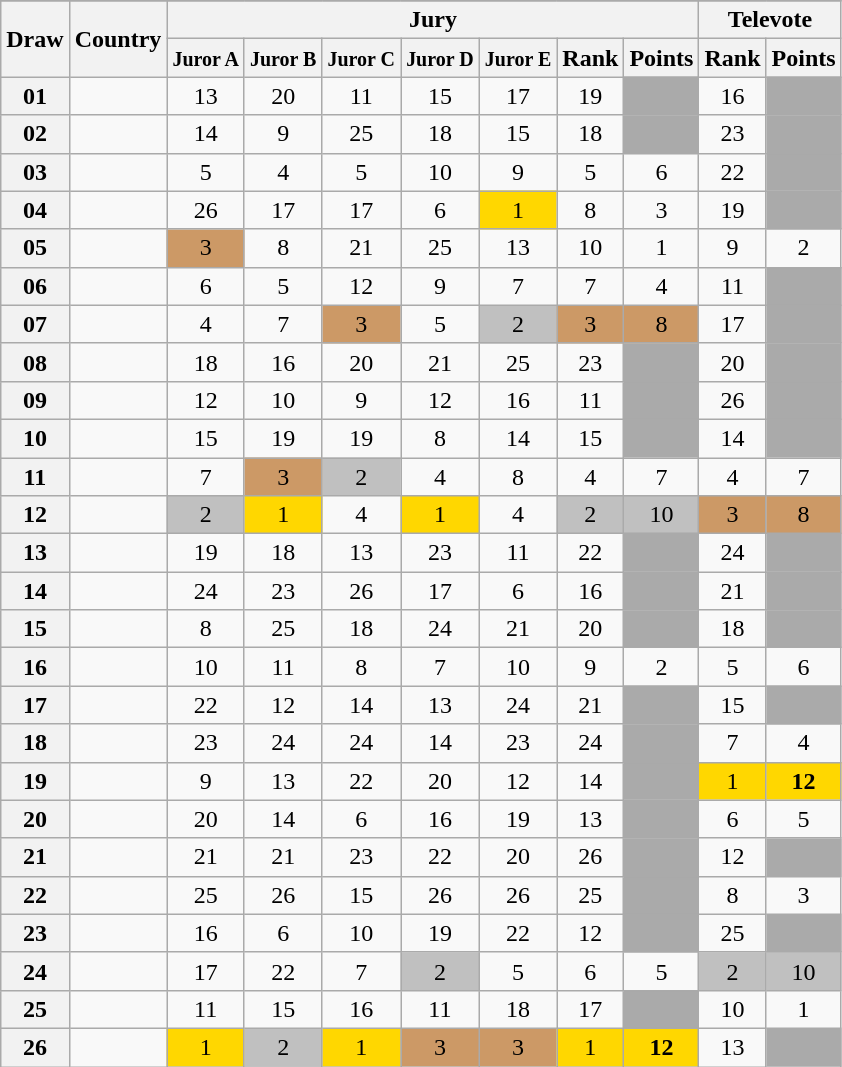<table class="sortable wikitable collapsible plainrowheaders" style="text-align:center;">
<tr>
</tr>
<tr>
<th scope="col" rowspan="2">Draw</th>
<th scope="col" rowspan="2">Country</th>
<th scope="col" colspan="7">Jury</th>
<th scope="col" colspan="2">Televote</th>
</tr>
<tr>
<th scope="col"><small>Juror A</small></th>
<th scope="col"><small>Juror B</small></th>
<th scope="col"><small>Juror C</small></th>
<th scope="col"><small>Juror D</small></th>
<th scope="col"><small>Juror E</small></th>
<th scope="col">Rank</th>
<th scope="col">Points</th>
<th scope="col">Rank</th>
<th scope="col">Points</th>
</tr>
<tr>
<th scope="row" style="text-align:center;">01</th>
<td style="text-align:left;"></td>
<td>13</td>
<td>20</td>
<td>11</td>
<td>15</td>
<td>17</td>
<td>19</td>
<td style="background:#AAAAAA;"></td>
<td>16</td>
<td style="background:#AAAAAA;"></td>
</tr>
<tr>
<th scope="row" style="text-align:center;">02</th>
<td style="text-align:left;"></td>
<td>14</td>
<td>9</td>
<td>25</td>
<td>18</td>
<td>15</td>
<td>18</td>
<td style="background:#AAAAAA;"></td>
<td>23</td>
<td style="background:#AAAAAA;"></td>
</tr>
<tr>
<th scope="row" style="text-align:center;">03</th>
<td style="text-align:left;"></td>
<td>5</td>
<td>4</td>
<td>5</td>
<td>10</td>
<td>9</td>
<td>5</td>
<td>6</td>
<td>22</td>
<td style="background:#AAAAAA;"></td>
</tr>
<tr>
<th scope="row" style="text-align:center;">04</th>
<td style="text-align:left;"></td>
<td>26</td>
<td>17</td>
<td>17</td>
<td>6</td>
<td style="background:gold;">1</td>
<td>8</td>
<td>3</td>
<td>19</td>
<td style="background:#AAAAAA;"></td>
</tr>
<tr>
<th scope="row" style="text-align:center;">05</th>
<td style="text-align:left;"></td>
<td style="background:#CC9966;">3</td>
<td>8</td>
<td>21</td>
<td>25</td>
<td>13</td>
<td>10</td>
<td>1</td>
<td>9</td>
<td>2</td>
</tr>
<tr>
<th scope="row" style="text-align:center;">06</th>
<td style="text-align:left;"></td>
<td>6</td>
<td>5</td>
<td>12</td>
<td>9</td>
<td>7</td>
<td>7</td>
<td>4</td>
<td>11</td>
<td style="background:#AAAAAA;"></td>
</tr>
<tr>
<th scope="row" style="text-align:center;">07</th>
<td style="text-align:left;"></td>
<td>4</td>
<td>7</td>
<td style="background:#CC9966;">3</td>
<td>5</td>
<td style="background:silver;">2</td>
<td style="background:#CC9966;">3</td>
<td style="background:#CC9966;">8</td>
<td>17</td>
<td style="background:#AAAAAA;"></td>
</tr>
<tr>
<th scope="row" style="text-align:center;">08</th>
<td style="text-align:left;"></td>
<td>18</td>
<td>16</td>
<td>20</td>
<td>21</td>
<td>25</td>
<td>23</td>
<td style="background:#AAAAAA;"></td>
<td>20</td>
<td style="background:#AAAAAA;"></td>
</tr>
<tr>
<th scope="row" style="text-align:center;">09</th>
<td style="text-align:left;"></td>
<td>12</td>
<td>10</td>
<td>9</td>
<td>12</td>
<td>16</td>
<td>11</td>
<td style="background:#AAAAAA;"></td>
<td>26</td>
<td style="background:#AAAAAA;"></td>
</tr>
<tr>
<th scope="row" style="text-align:center;">10</th>
<td style="text-align:left;"></td>
<td>15</td>
<td>19</td>
<td>19</td>
<td>8</td>
<td>14</td>
<td>15</td>
<td style="background:#AAAAAA;"></td>
<td>14</td>
<td style="background:#AAAAAA;"></td>
</tr>
<tr>
<th scope="row" style="text-align:center;">11</th>
<td style="text-align:left;"></td>
<td>7</td>
<td style="background:#CC9966;">3</td>
<td style="background:silver;">2</td>
<td>4</td>
<td>8</td>
<td>4</td>
<td>7</td>
<td>4</td>
<td>7</td>
</tr>
<tr>
<th scope="row" style="text-align:center;">12</th>
<td style="text-align:left;"></td>
<td style="background:silver;">2</td>
<td style="background:gold;">1</td>
<td>4</td>
<td style="background:gold;">1</td>
<td>4</td>
<td style="background:silver;">2</td>
<td style="background:silver;">10</td>
<td style="background:#CC9966;">3</td>
<td style="background:#CC9966;">8</td>
</tr>
<tr>
<th scope="row" style="text-align:center;">13</th>
<td style="text-align:left;"></td>
<td>19</td>
<td>18</td>
<td>13</td>
<td>23</td>
<td>11</td>
<td>22</td>
<td style="background:#AAAAAA;"></td>
<td>24</td>
<td style="background:#AAAAAA;"></td>
</tr>
<tr>
<th scope="row" style="text-align:center;">14</th>
<td style="text-align:left;"></td>
<td>24</td>
<td>23</td>
<td>26</td>
<td>17</td>
<td>6</td>
<td>16</td>
<td style="background:#AAAAAA;"></td>
<td>21</td>
<td style="background:#AAAAAA;"></td>
</tr>
<tr>
<th scope="row" style="text-align:center;">15</th>
<td style="text-align:left;"></td>
<td>8</td>
<td>25</td>
<td>18</td>
<td>24</td>
<td>21</td>
<td>20</td>
<td style="background:#AAAAAA;"></td>
<td>18</td>
<td style="background:#AAAAAA;"></td>
</tr>
<tr>
<th scope="row" style="text-align:center;">16</th>
<td style="text-align:left;"></td>
<td>10</td>
<td>11</td>
<td>8</td>
<td>7</td>
<td>10</td>
<td>9</td>
<td>2</td>
<td>5</td>
<td>6</td>
</tr>
<tr>
<th scope="row" style="text-align:center;">17</th>
<td style="text-align:left;"></td>
<td>22</td>
<td>12</td>
<td>14</td>
<td>13</td>
<td>24</td>
<td>21</td>
<td style="background:#AAAAAA;"></td>
<td>15</td>
<td style="background:#AAAAAA;"></td>
</tr>
<tr>
<th scope="row" style="text-align:center;">18</th>
<td style="text-align:left;"></td>
<td>23</td>
<td>24</td>
<td>24</td>
<td>14</td>
<td>23</td>
<td>24</td>
<td style="background:#AAAAAA;"></td>
<td>7</td>
<td>4</td>
</tr>
<tr>
<th scope="row" style="text-align:center;">19</th>
<td style="text-align:left;"></td>
<td>9</td>
<td>13</td>
<td>22</td>
<td>20</td>
<td>12</td>
<td>14</td>
<td style="background:#AAAAAA;"></td>
<td style="background:gold;">1</td>
<td style="background:gold;"><strong>12</strong></td>
</tr>
<tr>
<th scope="row" style="text-align:center;">20</th>
<td style="text-align:left;"></td>
<td>20</td>
<td>14</td>
<td>6</td>
<td>16</td>
<td>19</td>
<td>13</td>
<td style="background:#AAAAAA;"></td>
<td>6</td>
<td>5</td>
</tr>
<tr>
<th scope="row" style="text-align:center;">21</th>
<td style="text-align:left;"></td>
<td>21</td>
<td>21</td>
<td>23</td>
<td>22</td>
<td>20</td>
<td>26</td>
<td style="background:#AAAAAA;"></td>
<td>12</td>
<td style="background:#AAAAAA;"></td>
</tr>
<tr>
<th scope="row" style="text-align:center;">22</th>
<td style="text-align:left;"></td>
<td>25</td>
<td>26</td>
<td>15</td>
<td>26</td>
<td>26</td>
<td>25</td>
<td style="background:#AAAAAA;"></td>
<td>8</td>
<td>3</td>
</tr>
<tr>
<th scope="row" style="text-align:center;">23</th>
<td style="text-align:left;"></td>
<td>16</td>
<td>6</td>
<td>10</td>
<td>19</td>
<td>22</td>
<td>12</td>
<td style="background:#AAAAAA;"></td>
<td>25</td>
<td style="background:#AAAAAA;"></td>
</tr>
<tr>
<th scope="row" style="text-align:center;">24</th>
<td style="text-align:left;"></td>
<td>17</td>
<td>22</td>
<td>7</td>
<td style="background:silver;">2</td>
<td>5</td>
<td>6</td>
<td>5</td>
<td style="background:silver;">2</td>
<td style="background:silver;">10</td>
</tr>
<tr>
<th scope="row" style="text-align:center;">25</th>
<td style="text-align:left;"></td>
<td>11</td>
<td>15</td>
<td>16</td>
<td>11</td>
<td>18</td>
<td>17</td>
<td style="background:#AAAAAA;"></td>
<td>10</td>
<td>1</td>
</tr>
<tr>
<th scope="row" style="text-align:center;">26</th>
<td style="text-align:left;"></td>
<td style="background:gold;">1</td>
<td style="background:silver;">2</td>
<td style="background:gold;">1</td>
<td style="background:#CC9966;">3</td>
<td style="background:#CC9966;">3</td>
<td style="background:gold;">1</td>
<td style="background:gold;"><strong>12</strong></td>
<td>13</td>
<td style="background:#AAAAAA;"></td>
</tr>
</table>
